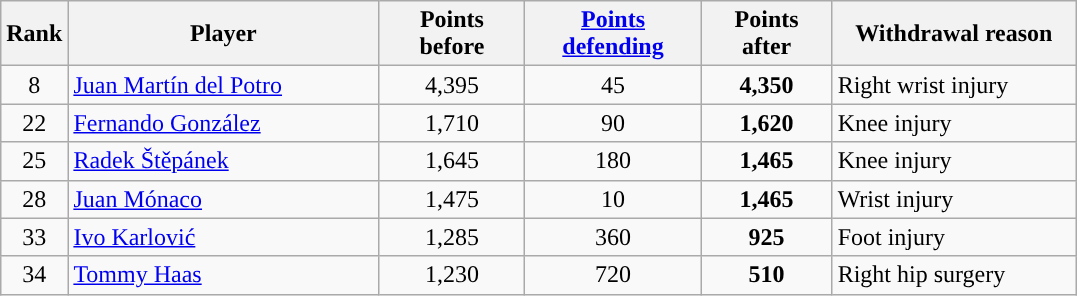<table class="wikitable sortable" style="text-align:center;">
<tr>
<th style="width:30px;">Rank</th>
<th style="width:200px;">Player</th>
<th style="width:90px;">Points <br>before</th>
<th style="width:110px;"><a href='#'>Points <br>defending</a></th>
<th style="width:80px;">Points <br>after</th>
<th style="width:155px;">Withdrawal reason</th>
</tr>
<tr>
<td>8</td>
<td style="text-align:left"> <a href='#'>Juan Martín del Potro</a></td>
<td>4,395</td>
<td>45</td>
<td><strong>4,350</strong></td>
<td style="text-align:left">Right wrist injury</td>
</tr>
<tr>
<td>22</td>
<td style="text-align:left"> <a href='#'>Fernando González</a></td>
<td>1,710</td>
<td>90</td>
<td><strong>1,620</strong></td>
<td style="text-align:left">Knee injury</td>
</tr>
<tr>
<td>25</td>
<td style="text-align:left"> <a href='#'>Radek Štěpánek</a></td>
<td>1,645</td>
<td>180</td>
<td><strong>1,465</strong></td>
<td style="text-align:left">Knee injury</td>
</tr>
<tr>
<td>28</td>
<td style="text-align:left"> <a href='#'>Juan Mónaco</a></td>
<td>1,475</td>
<td>10</td>
<td><strong>1,465</strong></td>
<td style="text-align:left">Wrist injury</td>
</tr>
<tr>
<td>33</td>
<td style="text-align:left"> <a href='#'>Ivo Karlović</a></td>
<td>1,285</td>
<td>360</td>
<td><strong>925</strong></td>
<td style="text-align:left">Foot injury</td>
</tr>
<tr>
<td>34</td>
<td style="text-align:left"> <a href='#'>Tommy Haas</a></td>
<td>1,230</td>
<td>720</td>
<td><strong>510</strong></td>
<td style="text-align:left">Right hip surgery</td>
</tr>
</table>
